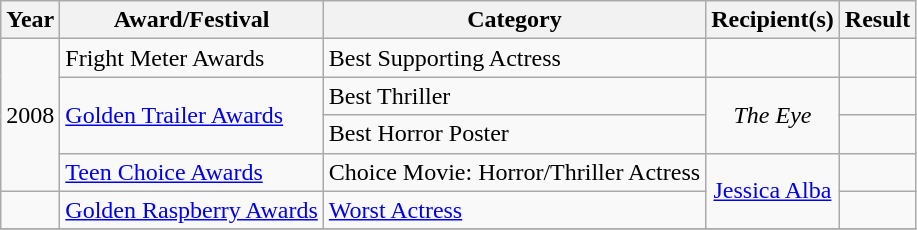<table class="wikitable sortable">
<tr>
<th>Year</th>
<th>Award/Festival</th>
<th>Category</th>
<th>Recipient(s)</th>
<th>Result</th>
</tr>
<tr>
<td rowspan="4" style="text-align:center;">2008</td>
<td>Fright Meter Awards</td>
<td>Best Supporting Actress</td>
<td></td>
<td></td>
</tr>
<tr>
<td rowspan="2"><a href='#'>Golden Trailer Awards</a></td>
<td>Best Thriller</td>
<td rowspan="2" style="text-align:center;"><em>The Eye</em></td>
<td></td>
</tr>
<tr>
<td>Best Horror Poster</td>
<td></td>
</tr>
<tr>
<td><a href='#'>Teen Choice Awards</a></td>
<td>Choice Movie: Horror/Thriller Actress</td>
<td rowspan="2" style="text-align:center;"><a href='#'>Jessica Alba</a></td>
<td></td>
</tr>
<tr>
<td></td>
<td><a href='#'>Golden Raspberry Awards</a></td>
<td><a href='#'>Worst Actress</a></td>
<td></td>
</tr>
<tr>
</tr>
</table>
